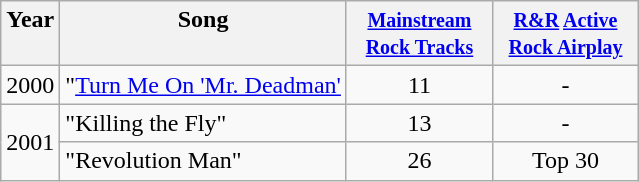<table class="wikitable">
<tr>
<th align="center" valign="top" width="20">Year</th>
<th align="left" valign="top">Song</th>
<th align="center" valign="top" width="90"><small><a href='#'>Mainstream Rock Tracks</a></small></th>
<th align="center" valign="top" width="90"><small><a href='#'>R&R</a> <a href='#'>Active Rock Airplay</a></small></th>
</tr>
<tr>
<td align="center">2000</td>
<td align="left" valign="top">"<a href='#'>Turn Me On 'Mr. Deadman'</a></td>
<td align="center" valign="top">11</td>
<td align="center" valign="top">-</td>
</tr>
<tr>
<td rowspan="2" align="center">2001</td>
<td align="left" valign="top">"Killing the Fly"</td>
<td align="center" valign="top">13</td>
<td align="center" valign="top">-</td>
</tr>
<tr>
<td align="left" valign="top">"Revolution Man"</td>
<td align="center" valign="top">26</td>
<td align="center" valign="top">Top 30</td>
</tr>
</table>
